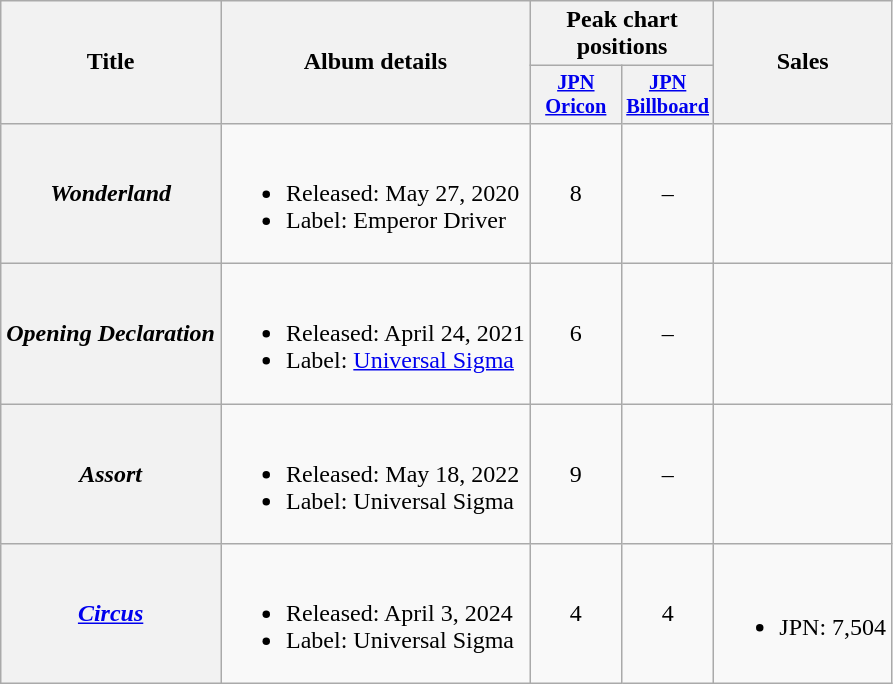<table class="wikitable plainrowheaders">
<tr>
<th scope="col" rowspan="2">Title</th>
<th scope="col" rowspan="2">Album details</th>
<th scope="col" colspan="2">Peak chart positions</th>
<th scope="col" rowspan="2">Sales</th>
</tr>
<tr>
<th scope="col" style="width:4em;font-size:85%"><a href='#'>JPN<br>Oricon</a></th>
<th scope="col" style="width:4em;font-size:85%"><a href='#'>JPN<br>Billboard</a></th>
</tr>
<tr>
<th scope="row"><em>Wonderland</em></th>
<td><br><ul><li>Released: May 27, 2020</li><li>Label: Emperor Driver</li></ul></td>
<td align="center">8</td>
<td align="center">–</td>
<td></td>
</tr>
<tr>
<th scope="row"><em>Opening Declaration</em></th>
<td><br><ul><li>Released: April 24, 2021</li><li>Label: <a href='#'>Universal Sigma</a></li></ul></td>
<td align="center">6</td>
<td align="center">–</td>
<td></td>
</tr>
<tr>
<th scope="row"><em>Assort</em></th>
<td><br><ul><li>Released: May 18, 2022</li><li>Label: Universal Sigma</li></ul></td>
<td align="center">9<br></td>
<td align="center">–</td>
<td></td>
</tr>
<tr>
<th scope="row"><em><a href='#'>Circus</a></em></th>
<td><br><ul><li>Released: April 3, 2024</li><li>Label: Universal Sigma</li></ul></td>
<td align="center">4</td>
<td align="center">4</td>
<td><br><ul><li>JPN: 7,504</li></ul></td>
</tr>
</table>
